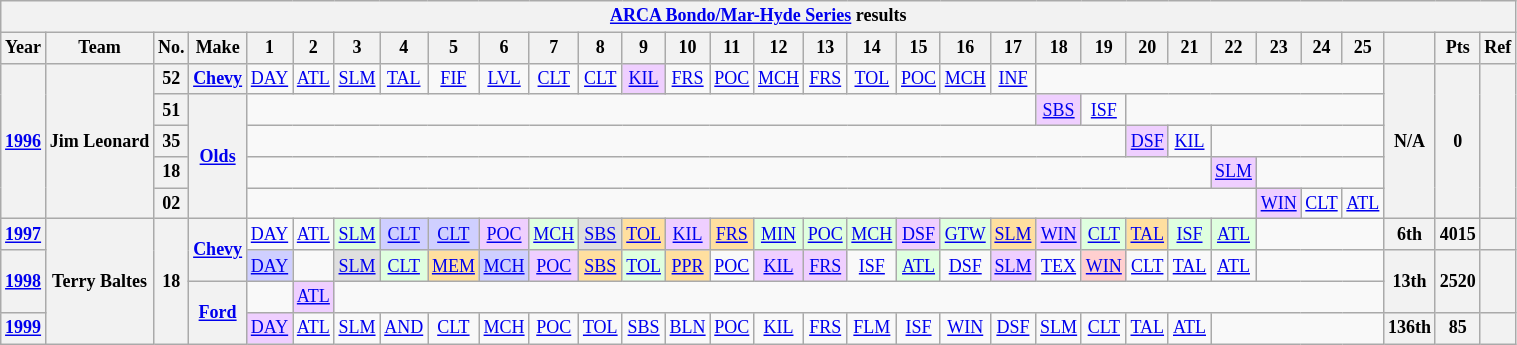<table class="wikitable" style="text-align:center; font-size:75%">
<tr>
<th colspan="34"><a href='#'>ARCA Bondo/Mar-Hyde Series</a> results</th>
</tr>
<tr>
<th>Year</th>
<th>Team</th>
<th>No.</th>
<th>Make</th>
<th>1</th>
<th>2</th>
<th>3</th>
<th>4</th>
<th>5</th>
<th>6</th>
<th>7</th>
<th>8</th>
<th>9</th>
<th>10</th>
<th>11</th>
<th>12</th>
<th>13</th>
<th>14</th>
<th>15</th>
<th>16</th>
<th>17</th>
<th>18</th>
<th>19</th>
<th>20</th>
<th>21</th>
<th>22</th>
<th>23</th>
<th>24</th>
<th>25</th>
<th></th>
<th>Pts</th>
<th>Ref</th>
</tr>
<tr>
<th rowspan=5><a href='#'>1996</a></th>
<th rowspan=5>Jim Leonard</th>
<th>52</th>
<th><a href='#'>Chevy</a></th>
<td><a href='#'>DAY</a></td>
<td><a href='#'>ATL</a></td>
<td><a href='#'>SLM</a></td>
<td><a href='#'>TAL</a></td>
<td><a href='#'>FIF</a></td>
<td><a href='#'>LVL</a></td>
<td><a href='#'>CLT</a></td>
<td><a href='#'>CLT</a></td>
<td style="background:#EFCFFF;"><a href='#'>KIL</a><br></td>
<td><a href='#'>FRS</a></td>
<td><a href='#'>POC</a></td>
<td><a href='#'>MCH</a></td>
<td><a href='#'>FRS</a></td>
<td><a href='#'>TOL</a></td>
<td><a href='#'>POC</a></td>
<td><a href='#'>MCH</a></td>
<td><a href='#'>INF</a></td>
<td colspan=8></td>
<th rowspan=5>N/A</th>
<th rowspan=5>0</th>
<th rowspan=5></th>
</tr>
<tr>
<th>51</th>
<th rowspan=4><a href='#'>Olds</a></th>
<td colspan=17></td>
<td style="background:#EFCFFF;"><a href='#'>SBS</a><br></td>
<td><a href='#'>ISF</a></td>
<td colspan=6></td>
</tr>
<tr>
<th>35</th>
<td colspan=19></td>
<td style="background:#EFCFFF;"><a href='#'>DSF</a><br></td>
<td><a href='#'>KIL</a></td>
<td colspan=4></td>
</tr>
<tr>
<th>18</th>
<td colspan=21></td>
<td style="background:#EFCFFF;"><a href='#'>SLM</a><br></td>
<td colspan=3></td>
</tr>
<tr>
<th>02</th>
<td colspan=22></td>
<td style="background:#EFCFFF;"><a href='#'>WIN</a><br></td>
<td><a href='#'>CLT</a></td>
<td><a href='#'>ATL</a></td>
</tr>
<tr>
<th><a href='#'>1997</a></th>
<th rowspan=4>Terry Baltes</th>
<th rowspan=4>18</th>
<th rowspan=2><a href='#'>Chevy</a></th>
<td><a href='#'>DAY</a></td>
<td><a href='#'>ATL</a></td>
<td style="background:#DFFFDF;"><a href='#'>SLM</a><br></td>
<td style="background:#CFCFFF;"><a href='#'>CLT</a><br></td>
<td style="background:#CFCFFF;"><a href='#'>CLT</a><br></td>
<td style="background:#EFCFFF;"><a href='#'>POC</a><br></td>
<td style="background:#DFFFDF;"><a href='#'>MCH</a><br></td>
<td style="background:#DFDFDF;"><a href='#'>SBS</a><br></td>
<td style="background:#FFDF9F;"><a href='#'>TOL</a><br></td>
<td style="background:#EFCFFF;"><a href='#'>KIL</a><br></td>
<td style="background:#FFDF9F;"><a href='#'>FRS</a><br></td>
<td style="background:#DFFFDF;"><a href='#'>MIN</a><br></td>
<td style="background:#DFFFDF;"><a href='#'>POC</a><br></td>
<td style="background:#DFFFDF;"><a href='#'>MCH</a><br></td>
<td style="background:#EFCFFF;"><a href='#'>DSF</a><br></td>
<td style="background:#DFFFDF;"><a href='#'>GTW</a><br></td>
<td style="background:#FFDF9F;"><a href='#'>SLM</a><br></td>
<td style="background:#EFCFFF;"><a href='#'>WIN</a><br></td>
<td style="background:#DFFFDF;"><a href='#'>CLT</a><br></td>
<td style="background:#FFDF9F;"><a href='#'>TAL</a><br></td>
<td style="background:#DFFFDF;"><a href='#'>ISF</a><br></td>
<td style="background:#DFFFDF;"><a href='#'>ATL</a><br></td>
<td colspan=3></td>
<th>6th</th>
<th>4015</th>
<th></th>
</tr>
<tr>
<th rowspan=2><a href='#'>1998</a></th>
<td style="background:#CFCFFF;"><a href='#'>DAY</a><br></td>
<td></td>
<td style="background:#DFDFDF;"><a href='#'>SLM</a><br></td>
<td style="background:#DFFFDF;"><a href='#'>CLT</a><br></td>
<td style="background:#FFDF9F;"><a href='#'>MEM</a><br></td>
<td style="background:#CFCFFF;"><a href='#'>MCH</a><br></td>
<td style="background:#EFCFFF;"><a href='#'>POC</a><br></td>
<td style="background:#FFDF9F;"><a href='#'>SBS</a><br></td>
<td style="background:#DFFFDF;"><a href='#'>TOL</a><br></td>
<td style="background:#FFDF9F;"><a href='#'>PPR</a><br></td>
<td><a href='#'>POC</a></td>
<td style="background:#EFCFFF;"><a href='#'>KIL</a><br></td>
<td style="background:#EFCFFF;"><a href='#'>FRS</a><br></td>
<td><a href='#'>ISF</a></td>
<td style="background:#DFFFDF;"><a href='#'>ATL</a><br></td>
<td><a href='#'>DSF</a></td>
<td style="background:#EFCFFF;"><a href='#'>SLM</a><br></td>
<td><a href='#'>TEX</a></td>
<td style="background:#FFCFCF;"><a href='#'>WIN</a><br></td>
<td><a href='#'>CLT</a></td>
<td><a href='#'>TAL</a></td>
<td><a href='#'>ATL</a></td>
<td colspan=3></td>
<th rowspan=2>13th</th>
<th rowspan=2>2520</th>
<th rowspan=2></th>
</tr>
<tr>
<th rowspan=2><a href='#'>Ford</a></th>
<td></td>
<td style="background:#EFCFFF;"><a href='#'>ATL</a><br></td>
<td colspan=23></td>
</tr>
<tr>
<th><a href='#'>1999</a></th>
<td style="background:#EFCFFF;"><a href='#'>DAY</a><br></td>
<td><a href='#'>ATL</a></td>
<td><a href='#'>SLM</a></td>
<td><a href='#'>AND</a></td>
<td><a href='#'>CLT</a></td>
<td><a href='#'>MCH</a></td>
<td><a href='#'>POC</a></td>
<td><a href='#'>TOL</a></td>
<td><a href='#'>SBS</a></td>
<td><a href='#'>BLN</a></td>
<td><a href='#'>POC</a></td>
<td><a href='#'>KIL</a></td>
<td><a href='#'>FRS</a></td>
<td><a href='#'>FLM</a></td>
<td><a href='#'>ISF</a></td>
<td><a href='#'>WIN</a></td>
<td><a href='#'>DSF</a></td>
<td><a href='#'>SLM</a></td>
<td><a href='#'>CLT</a></td>
<td><a href='#'>TAL</a></td>
<td><a href='#'>ATL</a></td>
<td colspan=4></td>
<th>136th</th>
<th>85</th>
<th></th>
</tr>
</table>
